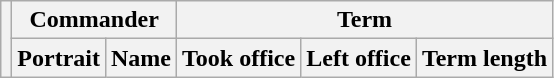<table class="wikitable sortable">
<tr>
<th rowspan=2></th>
<th colspan=2>Commander</th>
<th colspan=3>Term</th>
</tr>
<tr>
<th>Portrait</th>
<th>Name</th>
<th>Took office</th>
<th>Left office</th>
<th>Term length<br>
</th>
</tr>
</table>
